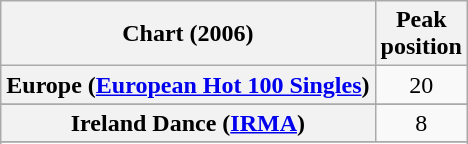<table class="wikitable sortable plainrowheaders" style="text-align:center">
<tr>
<th scope="col">Chart (2006)</th>
<th scope="col">Peak<br>position</th>
</tr>
<tr>
<th scope="row">Europe (<a href='#'>European Hot 100 Singles</a>)</th>
<td>20</td>
</tr>
<tr>
</tr>
<tr>
<th scope="row">Ireland Dance (<a href='#'>IRMA</a>)</th>
<td>8</td>
</tr>
<tr>
</tr>
<tr>
</tr>
</table>
